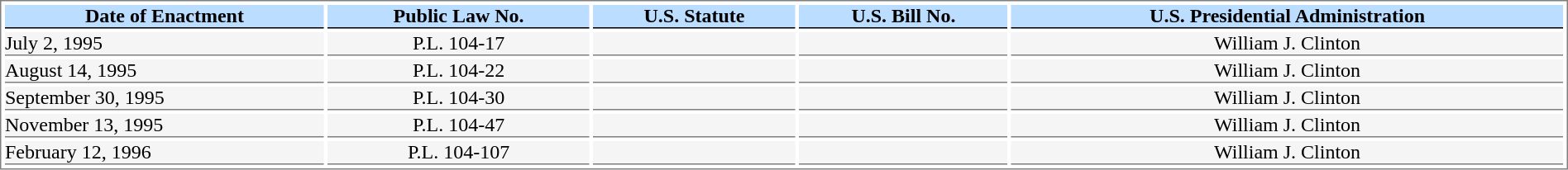<table style="border:1px solid gray; align:left; width:100%" cellspacing=3 cellpadding=0>
<tr style="font-weight:bold; text-align:center; background:#bbddff; color:black;">
<th style=" border-bottom:1.5px solid black">Date of Enactment</th>
<th style=" border-bottom:1.5px solid black">Public Law No.</th>
<th style=" border-bottom:1.5px solid black">U.S. Statute</th>
<th style=" border-bottom:1.5px solid black">U.S. Bill No.</th>
<th style=" border-bottom:1.5px solid black">U.S. Presidential Administration</th>
</tr>
<tr>
<td style="border-bottom:1px solid gray; background:#F5F5F5;">July 2, 1995</td>
<td style="border-bottom:1px solid gray; background:#F5F5F5; text-align:center;">P.L. 104-17</td>
<td style="border-bottom:1px solid gray; background:#F5F5F5; text-align:center;"></td>
<td style="border-bottom:1px solid gray; background:#F5F5F5; text-align:center;"></td>
<td style="border-bottom:1px solid gray; background:#F5F5F5; text-align:center;">William J. Clinton</td>
</tr>
<tr>
<td style="border-bottom:1px solid gray; background:#F5F5F5;">August 14, 1995</td>
<td style="border-bottom:1px solid gray; background:#F5F5F5; text-align:center;">P.L. 104-22</td>
<td style="border-bottom:1px solid gray; background:#F5F5F5; text-align:center;"></td>
<td style="border-bottom:1px solid gray; background:#F5F5F5; text-align:center;"></td>
<td style="border-bottom:1px solid gray; background:#F5F5F5; text-align:center;">William J. Clinton</td>
</tr>
<tr>
<td style="border-bottom:1px solid gray; background:#F5F5F5;">September 30, 1995</td>
<td style="border-bottom:1px solid gray; background:#F5F5F5; text-align:center;">P.L. 104-30</td>
<td style="border-bottom:1px solid gray; background:#F5F5F5; text-align:center;"></td>
<td style="border-bottom:1px solid gray; background:#F5F5F5; text-align:center;"></td>
<td style="border-bottom:1px solid gray; background:#F5F5F5; text-align:center;">William J. Clinton</td>
</tr>
<tr>
<td style="border-bottom:1px solid gray; background:#F5F5F5;">November 13, 1995</td>
<td style="border-bottom:1px solid gray; background:#F5F5F5; text-align:center;">P.L. 104-47</td>
<td style="border-bottom:1px solid gray; background:#F5F5F5; text-align:center;"></td>
<td style="border-bottom:1px solid gray; background:#F5F5F5; text-align:center;"></td>
<td style="border-bottom:1px solid gray; background:#F5F5F5; text-align:center;">William J. Clinton</td>
</tr>
<tr>
<td style="border-bottom:1px solid gray; background:#F5F5F5;">February 12, 1996</td>
<td style="border-bottom:1px solid gray; background:#F5F5F5; text-align:center;">P.L. 104-107</td>
<td style="border-bottom:1px solid gray; background:#F5F5F5; text-align:center;"></td>
<td style="border-bottom:1px solid gray; background:#F5F5F5; text-align:center;"></td>
<td style="border-bottom:1px solid gray; background:#F5F5F5; text-align:center;">William J. Clinton</td>
</tr>
</table>
